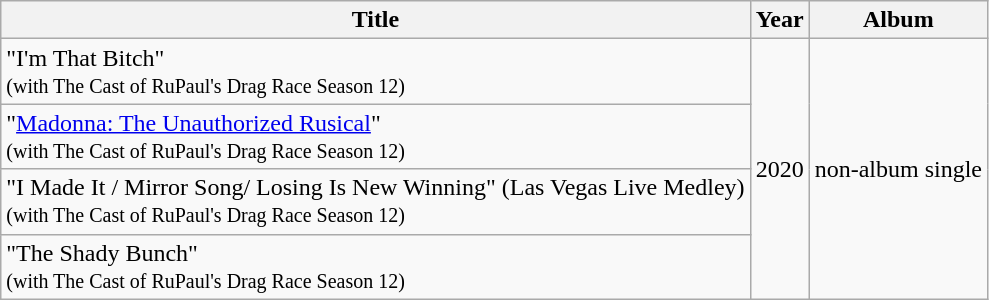<table class="wikitable">
<tr>
<th>Title</th>
<th>Year</th>
<th>Album</th>
</tr>
<tr>
<td>"I'm That Bitch"<br><small>(with The Cast of RuPaul's Drag Race Season 12)</small></td>
<td rowspan="4">2020</td>
<td rowspan="4">non-album single</td>
</tr>
<tr>
<td>"<a href='#'>Madonna: The Unauthorized Rusical</a>"<br><small>(with The Cast of RuPaul's Drag Race Season 12)</small></td>
</tr>
<tr>
<td>"I Made It / Mirror Song/ Losing Is New Winning" (Las Vegas Live Medley)<br><small>(with The Cast of RuPaul's Drag Race Season 12)</small></td>
</tr>
<tr>
<td>"The Shady Bunch"<br><small>(with The Cast of RuPaul's Drag Race Season 12)</small></td>
</tr>
</table>
